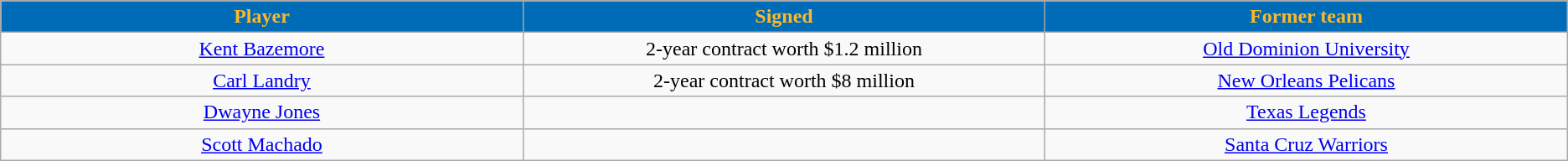<table class="wikitable sortable sortable" style="text-align: center">
<tr>
<th style="background:#006bb6; color:#fdb927" width="10%">Player</th>
<th style="background:#006bb6; color:#fdb927" width="10%">Signed</th>
<th style="background:#006bb6; color:#fdb927" width="10%">Former team</th>
</tr>
<tr style="text-align: center">
<td><a href='#'>Kent Bazemore</a></td>
<td>2-year contract worth $1.2 million</td>
<td><a href='#'>Old Dominion University</a></td>
</tr>
<tr style="text-align: center">
<td><a href='#'>Carl Landry</a></td>
<td>2-year contract worth $8 million</td>
<td><a href='#'>New Orleans Pelicans</a></td>
</tr>
<tr style="text-align: center">
<td><a href='#'>Dwayne Jones</a></td>
<td></td>
<td><a href='#'>Texas Legends</a></td>
</tr>
<tr style="text-align: center">
<td><a href='#'>Scott Machado</a></td>
<td></td>
<td><a href='#'>Santa Cruz Warriors</a></td>
</tr>
</table>
